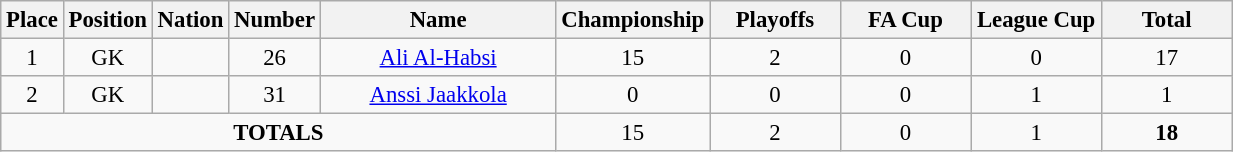<table class="wikitable" style="font-size: 95%; text-align: center">
<tr>
<th width=20>Place</th>
<th width=20>Position</th>
<th width=20>Nation</th>
<th width=20>Number</th>
<th width=150>Name</th>
<th width=80>Championship</th>
<th width=80>Playoffs</th>
<th width=80>FA Cup</th>
<th width=80>League Cup</th>
<th width=80><strong>Total</strong></th>
</tr>
<tr>
<td>1</td>
<td>GK</td>
<td></td>
<td>26</td>
<td><a href='#'>Ali Al-Habsi</a></td>
<td>15</td>
<td>2</td>
<td>0</td>
<td>0</td>
<td>17</td>
</tr>
<tr>
<td>2</td>
<td>GK</td>
<td></td>
<td>31</td>
<td><a href='#'>Anssi Jaakkola</a></td>
<td>0</td>
<td>0</td>
<td>0</td>
<td>1</td>
<td>1</td>
</tr>
<tr>
<td colspan="5"><strong>TOTALS</strong></td>
<td>15</td>
<td>2</td>
<td>0</td>
<td>1</td>
<td><strong>18</strong></td>
</tr>
</table>
